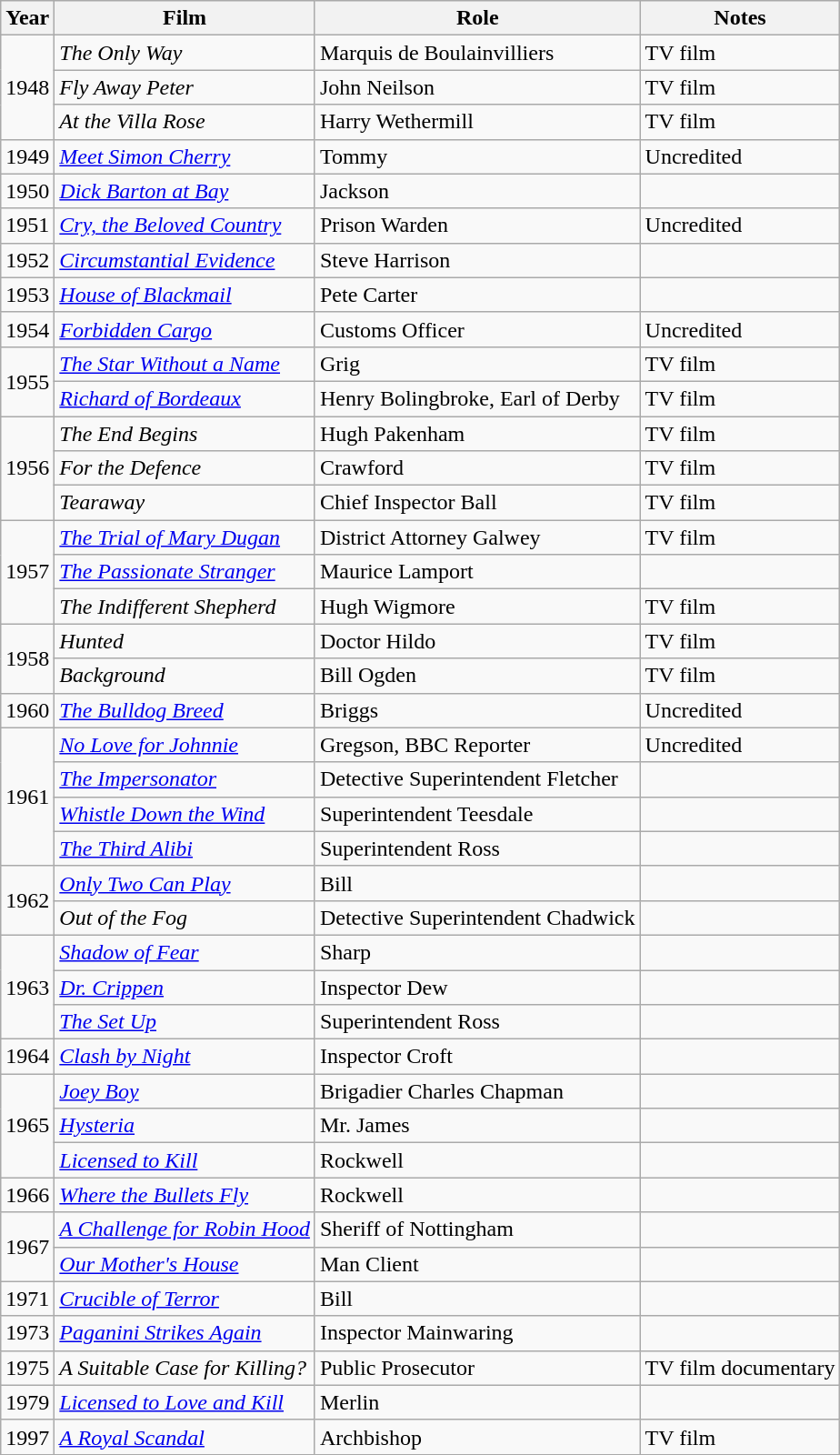<table class="wikitable">
<tr>
<th>Year</th>
<th>Film</th>
<th>Role</th>
<th>Notes</th>
</tr>
<tr>
<td rowspan="3">1948</td>
<td><em>The Only Way</em></td>
<td>Marquis de Boulainvilliers</td>
<td>TV film</td>
</tr>
<tr>
<td><em>Fly Away Peter</em></td>
<td>John Neilson</td>
<td>TV film</td>
</tr>
<tr>
<td><em>At the Villa Rose</em></td>
<td>Harry Wethermill</td>
<td>TV film</td>
</tr>
<tr>
<td>1949</td>
<td><em><a href='#'>Meet Simon Cherry</a></em></td>
<td>Tommy</td>
<td>Uncredited</td>
</tr>
<tr>
<td>1950</td>
<td><em><a href='#'>Dick Barton at Bay</a></em></td>
<td>Jackson</td>
<td></td>
</tr>
<tr>
<td>1951</td>
<td><em><a href='#'>Cry, the Beloved Country</a></em></td>
<td>Prison Warden</td>
<td>Uncredited</td>
</tr>
<tr>
<td>1952</td>
<td><em><a href='#'>Circumstantial Evidence</a></em></td>
<td>Steve Harrison</td>
<td></td>
</tr>
<tr>
<td>1953</td>
<td><em><a href='#'>House of Blackmail</a></em></td>
<td>Pete Carter</td>
<td></td>
</tr>
<tr>
<td>1954</td>
<td><em><a href='#'>Forbidden Cargo</a></em></td>
<td>Customs Officer</td>
<td>Uncredited</td>
</tr>
<tr>
<td rowspan="2">1955</td>
<td><em><a href='#'>The Star Without a Name</a></em></td>
<td>Grig</td>
<td>TV film</td>
</tr>
<tr>
<td><em><a href='#'>Richard of Bordeaux</a></em></td>
<td>Henry Bolingbroke, Earl of Derby</td>
<td>TV film</td>
</tr>
<tr>
<td rowspan="3">1956</td>
<td><em>The End Begins</em></td>
<td>Hugh Pakenham</td>
<td>TV film</td>
</tr>
<tr>
<td><em>For the Defence</em></td>
<td>Crawford</td>
<td>TV film</td>
</tr>
<tr>
<td><em>Tearaway</em></td>
<td>Chief Inspector Ball</td>
<td>TV film</td>
</tr>
<tr>
<td rowspan="3">1957</td>
<td><em><a href='#'>The Trial of Mary Dugan</a></em></td>
<td>District Attorney Galwey</td>
<td>TV film</td>
</tr>
<tr>
<td><em><a href='#'>The Passionate Stranger</a></em></td>
<td>Maurice Lamport</td>
<td></td>
</tr>
<tr>
<td><em>The Indifferent Shepherd</em></td>
<td>Hugh Wigmore</td>
<td>TV film</td>
</tr>
<tr>
<td rowspan="2">1958</td>
<td><em>Hunted</em></td>
<td>Doctor Hildo</td>
<td>TV film</td>
</tr>
<tr>
<td><em>Background</em></td>
<td>Bill Ogden</td>
<td>TV film</td>
</tr>
<tr>
<td>1960</td>
<td><em><a href='#'>The Bulldog Breed</a></em></td>
<td>Briggs</td>
<td>Uncredited</td>
</tr>
<tr>
<td rowspan="4">1961</td>
<td><em><a href='#'>No Love for Johnnie</a></em></td>
<td>Gregson, BBC Reporter</td>
<td>Uncredited</td>
</tr>
<tr>
<td><em><a href='#'>The Impersonator</a></em></td>
<td>Detective Superintendent Fletcher</td>
<td></td>
</tr>
<tr>
<td><em><a href='#'>Whistle Down the Wind</a></em></td>
<td>Superintendent Teesdale</td>
<td></td>
</tr>
<tr>
<td><em><a href='#'>The Third Alibi</a></em></td>
<td>Superintendent Ross</td>
<td></td>
</tr>
<tr>
<td rowspan="2">1962</td>
<td><em><a href='#'>Only Two Can Play</a></em></td>
<td>Bill</td>
<td></td>
</tr>
<tr>
<td><em>Out of the Fog</em></td>
<td>Detective Superintendent Chadwick</td>
<td></td>
</tr>
<tr>
<td rowspan="3">1963</td>
<td><em><a href='#'>Shadow of Fear</a></em></td>
<td>Sharp</td>
<td></td>
</tr>
<tr>
<td><em><a href='#'>Dr. Crippen</a></em></td>
<td>Inspector Dew</td>
<td></td>
</tr>
<tr>
<td><em><a href='#'>The Set Up</a></em></td>
<td>Superintendent Ross</td>
<td></td>
</tr>
<tr>
<td>1964</td>
<td><em><a href='#'>Clash by Night</a></em></td>
<td>Inspector Croft</td>
<td></td>
</tr>
<tr>
<td rowspan="3">1965</td>
<td><em><a href='#'>Joey Boy</a></em></td>
<td>Brigadier Charles Chapman</td>
<td></td>
</tr>
<tr>
<td><em><a href='#'>Hysteria</a></em></td>
<td>Mr. James</td>
<td></td>
</tr>
<tr>
<td><em><a href='#'>Licensed to Kill</a></em></td>
<td>Rockwell</td>
<td></td>
</tr>
<tr>
<td>1966</td>
<td><em><a href='#'>Where the Bullets Fly</a></em></td>
<td>Rockwell</td>
<td></td>
</tr>
<tr>
<td rowspan="2">1967</td>
<td><em><a href='#'>A Challenge for Robin Hood</a></em></td>
<td>Sheriff of Nottingham</td>
<td></td>
</tr>
<tr>
<td><em><a href='#'>Our Mother's House</a></em></td>
<td>Man Client</td>
<td></td>
</tr>
<tr>
<td>1971</td>
<td><em><a href='#'>Crucible of Terror</a></em></td>
<td>Bill</td>
<td></td>
</tr>
<tr>
<td>1973</td>
<td><em><a href='#'>Paganini Strikes Again</a></em></td>
<td>Inspector Mainwaring</td>
<td></td>
</tr>
<tr>
<td>1975</td>
<td><em>A Suitable Case for Killing?</em></td>
<td>Public Prosecutor</td>
<td>TV film documentary</td>
</tr>
<tr>
<td>1979</td>
<td><em><a href='#'>Licensed to Love and Kill</a></em></td>
<td>Merlin</td>
<td></td>
</tr>
<tr>
<td>1997</td>
<td><em><a href='#'>A Royal Scandal</a></em></td>
<td>Archbishop</td>
<td>TV film</td>
</tr>
<tr>
</tr>
</table>
